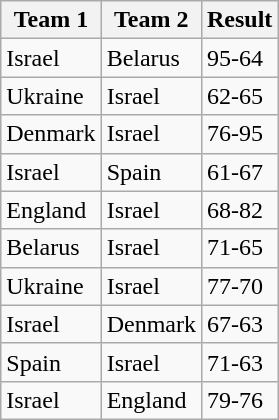<table class=wikitable>
<tr>
<th>Team 1</th>
<th>Team 2</th>
<th>Result</th>
</tr>
<tr>
<td>Israel</td>
<td>Belarus</td>
<td>95-64</td>
</tr>
<tr>
<td>Ukraine</td>
<td>Israel</td>
<td>62-65</td>
</tr>
<tr>
<td>Denmark</td>
<td>Israel</td>
<td>76-95</td>
</tr>
<tr>
<td>Israel</td>
<td>Spain</td>
<td>61-67</td>
</tr>
<tr>
<td>England</td>
<td>Israel</td>
<td>68-82</td>
</tr>
<tr>
<td>Belarus</td>
<td>Israel</td>
<td>71-65</td>
</tr>
<tr>
<td>Ukraine</td>
<td>Israel</td>
<td>77-70</td>
</tr>
<tr>
<td>Israel</td>
<td>Denmark</td>
<td>67-63</td>
</tr>
<tr>
<td>Spain</td>
<td>Israel</td>
<td>71-63</td>
</tr>
<tr>
<td>Israel</td>
<td>England</td>
<td>79-76</td>
</tr>
</table>
